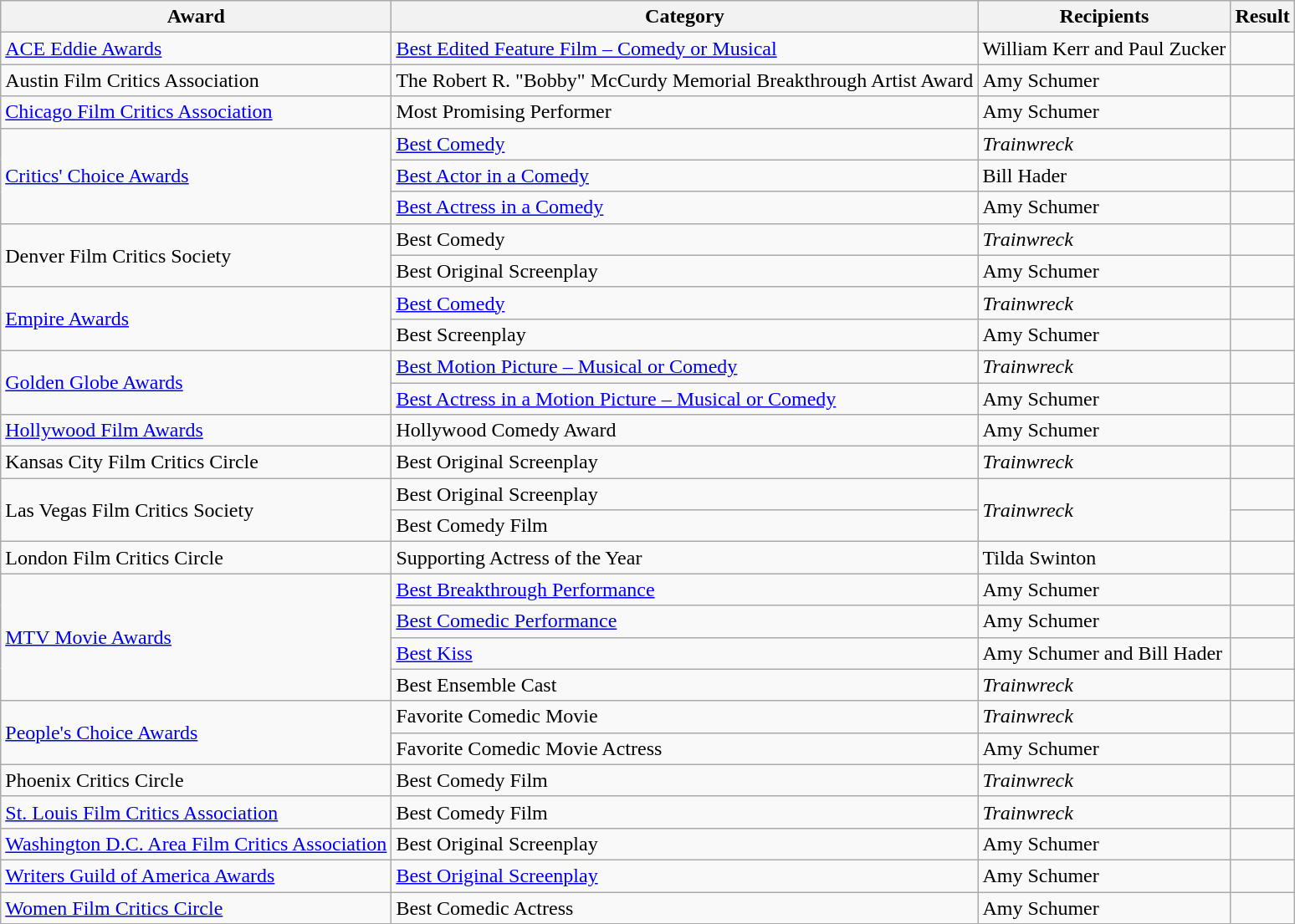<table class="wikitable sortable">
<tr>
<th>Award</th>
<th>Category</th>
<th>Recipients</th>
<th>Result</th>
</tr>
<tr>
<td><a href='#'>ACE Eddie Awards</a></td>
<td><a href='#'>Best Edited Feature Film – Comedy or Musical</a></td>
<td>William Kerr and Paul Zucker</td>
<td></td>
</tr>
<tr>
<td>Austin Film Critics Association</td>
<td>The Robert R. "Bobby" McCurdy Memorial Breakthrough Artist Award</td>
<td>Amy Schumer</td>
<td></td>
</tr>
<tr>
<td><a href='#'>Chicago Film Critics Association</a></td>
<td>Most Promising Performer</td>
<td>Amy Schumer</td>
<td></td>
</tr>
<tr>
<td rowspan=3><a href='#'>Critics' Choice Awards</a></td>
<td><a href='#'>Best Comedy</a></td>
<td><em>Trainwreck</em></td>
<td></td>
</tr>
<tr>
<td><a href='#'>Best Actor in a Comedy</a></td>
<td>Bill Hader</td>
<td></td>
</tr>
<tr>
<td><a href='#'>Best Actress in a Comedy</a></td>
<td>Amy Schumer</td>
<td></td>
</tr>
<tr>
<td rowspan=2>Denver Film Critics Society</td>
<td>Best Comedy</td>
<td><em>Trainwreck</em></td>
<td></td>
</tr>
<tr>
<td>Best Original Screenplay</td>
<td>Amy Schumer</td>
<td></td>
</tr>
<tr>
<td rowspan=2><a href='#'>Empire Awards</a></td>
<td><a href='#'>Best Comedy</a></td>
<td><em>Trainwreck</em></td>
<td></td>
</tr>
<tr>
<td>Best Screenplay</td>
<td>Amy Schumer</td>
<td></td>
</tr>
<tr>
<td rowspan=2><a href='#'>Golden Globe Awards</a></td>
<td><a href='#'>Best Motion Picture – Musical or Comedy</a></td>
<td><em>Trainwreck</em></td>
<td></td>
</tr>
<tr>
<td><a href='#'>Best Actress in a Motion Picture – Musical or Comedy</a></td>
<td>Amy Schumer</td>
<td></td>
</tr>
<tr>
<td><a href='#'>Hollywood Film Awards</a></td>
<td>Hollywood Comedy Award</td>
<td>Amy Schumer</td>
<td></td>
</tr>
<tr>
<td>Kansas City Film Critics Circle</td>
<td>Best Original Screenplay</td>
<td><em>Trainwreck</em></td>
<td></td>
</tr>
<tr>
<td rowspan=2>Las Vegas Film Critics Society</td>
<td>Best Original Screenplay</td>
<td rowspan="2"><em>Trainwreck</em></td>
<td></td>
</tr>
<tr>
<td>Best Comedy Film</td>
<td></td>
</tr>
<tr>
<td>London Film Critics Circle</td>
<td>Supporting Actress of the Year</td>
<td>Tilda Swinton</td>
<td></td>
</tr>
<tr>
<td rowspan=4><a href='#'>MTV Movie Awards</a></td>
<td><a href='#'>Best Breakthrough Performance</a></td>
<td>Amy Schumer</td>
<td></td>
</tr>
<tr>
<td><a href='#'>Best Comedic Performance</a></td>
<td>Amy Schumer</td>
<td></td>
</tr>
<tr>
<td><a href='#'>Best Kiss</a></td>
<td>Amy Schumer and Bill Hader</td>
<td></td>
</tr>
<tr>
<td>Best Ensemble Cast</td>
<td><em>Trainwreck</em></td>
<td></td>
</tr>
<tr>
<td rowspan=2><a href='#'>People's Choice Awards</a></td>
<td>Favorite Comedic Movie</td>
<td><em>Trainwreck</em></td>
<td></td>
</tr>
<tr>
<td>Favorite Comedic Movie Actress</td>
<td>Amy Schumer</td>
<td></td>
</tr>
<tr>
<td>Phoenix Critics Circle</td>
<td>Best Comedy Film</td>
<td><em>Trainwreck</em></td>
<td></td>
</tr>
<tr>
<td><a href='#'>St. Louis Film Critics Association</a></td>
<td>Best Comedy Film</td>
<td><em>Trainwreck</em></td>
<td></td>
</tr>
<tr>
<td><a href='#'>Washington D.C. Area Film Critics Association</a></td>
<td>Best Original Screenplay</td>
<td>Amy Schumer</td>
<td></td>
</tr>
<tr>
<td><a href='#'>Writers Guild of America Awards</a></td>
<td><a href='#'>Best Original Screenplay</a></td>
<td>Amy Schumer</td>
<td></td>
</tr>
<tr>
<td><a href='#'>Women Film Critics Circle</a></td>
<td>Best Comedic Actress</td>
<td>Amy Schumer</td>
<td></td>
</tr>
</table>
